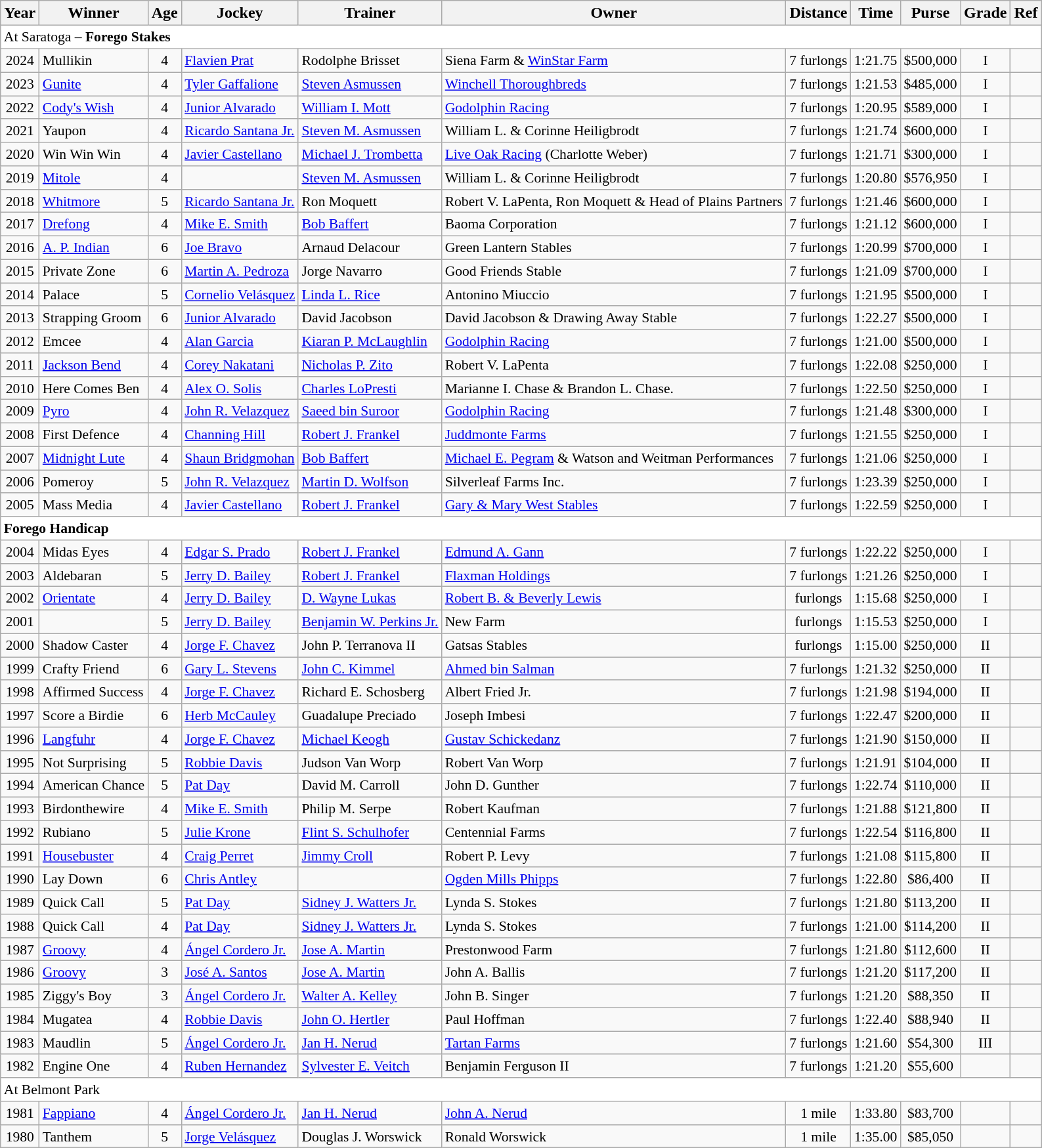<table class="wikitable sortable">
<tr>
<th>Year</th>
<th>Winner</th>
<th>Age</th>
<th>Jockey</th>
<th>Trainer</th>
<th>Owner</th>
<th>Distance</th>
<th>Time</th>
<th>Purse</th>
<th>Grade</th>
<th>Ref</th>
</tr>
<tr style="font-size:90%; background-color:white">
<td align="left" colspan=11>At Saratoga – <strong>Forego Stakes</strong></td>
</tr>
<tr style="font-size:90%;">
<td align=center>2024</td>
<td>Mullikin</td>
<td align=center>4</td>
<td><a href='#'>Flavien Prat</a></td>
<td>Rodolphe Brisset</td>
<td>Siena Farm & <a href='#'>WinStar Farm</a></td>
<td align=center>7 furlongs</td>
<td align=center>1:21.75</td>
<td align=center>$500,000</td>
<td align=center>I</td>
<td></td>
</tr>
<tr style="font-size:90%;">
<td align=center>2023</td>
<td><a href='#'>Gunite</a></td>
<td align=center>4</td>
<td><a href='#'>Tyler Gaffalione</a></td>
<td><a href='#'>Steven Asmussen</a></td>
<td><a href='#'>Winchell Thoroughbreds</a></td>
<td align=center>7 furlongs</td>
<td align=center>1:21.53</td>
<td align=center>$485,000</td>
<td align=center>I</td>
<td></td>
</tr>
<tr style="font-size:90%;">
<td align=center>2022</td>
<td><a href='#'>Cody's Wish</a></td>
<td align=center>4</td>
<td><a href='#'>Junior Alvarado</a></td>
<td><a href='#'>William I. Mott</a></td>
<td><a href='#'>Godolphin Racing</a></td>
<td align=center>7 furlongs</td>
<td align=center>1:20.95</td>
<td align=center>$589,000</td>
<td align=center>I</td>
<td></td>
</tr>
<tr style="font-size:90%;">
<td align=center>2021</td>
<td>Yaupon</td>
<td align=center>4</td>
<td><a href='#'>Ricardo Santana Jr.</a></td>
<td><a href='#'>Steven M. Asmussen</a></td>
<td>William L. & Corinne Heiligbrodt</td>
<td align=center>7 furlongs</td>
<td align=center>1:21.74</td>
<td align=center>$600,000</td>
<td align=center>I</td>
<td></td>
</tr>
<tr style="font-size:90%;">
<td align=center>2020</td>
<td>Win Win Win</td>
<td align=center>4</td>
<td><a href='#'>Javier Castellano</a></td>
<td><a href='#'>Michael J. Trombetta</a></td>
<td><a href='#'>Live Oak Racing</a> (Charlotte Weber)</td>
<td align=center>7 furlongs</td>
<td align=center>1:21.71</td>
<td align=center>$300,000</td>
<td align=center>I</td>
<td></td>
</tr>
<tr style="font-size:90%;">
<td align=center>2019</td>
<td><a href='#'>Mitole</a></td>
<td align=center>4</td>
<td></td>
<td><a href='#'>Steven M. Asmussen</a></td>
<td>William L. & Corinne Heiligbrodt</td>
<td align=center>7 furlongs</td>
<td align=center>1:20.80</td>
<td align=center>$576,950</td>
<td align=center>I</td>
<td></td>
</tr>
<tr style="font-size:90%;">
<td align=center>2018</td>
<td><a href='#'>Whitmore</a></td>
<td align=center>5</td>
<td><a href='#'>Ricardo Santana Jr.</a></td>
<td>Ron Moquett</td>
<td>Robert V. LaPenta, Ron Moquett & Head of Plains Partners</td>
<td align=center>7 furlongs</td>
<td align=center>1:21.46</td>
<td align=center>$600,000</td>
<td align=center>I</td>
<td></td>
</tr>
<tr style="font-size:90%;">
<td align=center>2017</td>
<td><a href='#'>Drefong</a></td>
<td align=center>4</td>
<td><a href='#'>Mike E. Smith</a></td>
<td><a href='#'>Bob Baffert</a></td>
<td>Baoma Corporation</td>
<td align=center>7 furlongs</td>
<td align=center>1:21.12</td>
<td align=center>$600,000</td>
<td align=center>I</td>
<td></td>
</tr>
<tr style="font-size:90%;">
<td align=center>2016</td>
<td><a href='#'>A. P. Indian</a></td>
<td align=center>6</td>
<td><a href='#'>Joe Bravo</a></td>
<td>Arnaud Delacour</td>
<td>Green Lantern Stables</td>
<td align=center>7 furlongs</td>
<td align=center>1:20.99</td>
<td align=center>$700,000</td>
<td align=center>I</td>
<td></td>
</tr>
<tr style="font-size:90%;">
<td align=center>2015</td>
<td>Private Zone</td>
<td align=center>6</td>
<td><a href='#'>Martin A. Pedroza</a></td>
<td>Jorge Navarro</td>
<td>Good Friends Stable</td>
<td align=center>7 furlongs</td>
<td align=center>1:21.09</td>
<td align=center>$700,000</td>
<td align=center>I</td>
<td></td>
</tr>
<tr style="font-size:90%;">
<td align=center>2014</td>
<td>Palace</td>
<td align=center>5</td>
<td><a href='#'>Cornelio Velásquez</a></td>
<td><a href='#'>Linda L. Rice</a></td>
<td>Antonino Miuccio</td>
<td align=center>7 furlongs</td>
<td align=center>1:21.95</td>
<td align=center>$500,000</td>
<td align=center>I</td>
<td></td>
</tr>
<tr style="font-size:90%;">
<td align=center>2013</td>
<td>Strapping Groom</td>
<td align=center>6</td>
<td><a href='#'>Junior Alvarado</a></td>
<td>David Jacobson</td>
<td>David Jacobson & Drawing Away Stable</td>
<td align=center>7 furlongs</td>
<td align=center>1:22.27</td>
<td align=center>$500,000</td>
<td align=center>I</td>
<td></td>
</tr>
<tr style="font-size:90%;">
<td align=center>2012</td>
<td>Emcee</td>
<td align=center>4</td>
<td><a href='#'>Alan Garcia</a></td>
<td><a href='#'>Kiaran P. McLaughlin</a></td>
<td><a href='#'>Godolphin Racing</a></td>
<td align=center>7 furlongs</td>
<td align=center>1:21.00</td>
<td align=center>$500,000</td>
<td align=center>I</td>
<td></td>
</tr>
<tr style="font-size:90%;">
<td align=center>2011</td>
<td><a href='#'>Jackson Bend</a></td>
<td align=center>4</td>
<td><a href='#'>Corey Nakatani</a></td>
<td><a href='#'>Nicholas P. Zito</a></td>
<td>Robert V. LaPenta</td>
<td align=center>7 furlongs</td>
<td align=center>1:22.08</td>
<td align=center>$250,000</td>
<td align=center>I</td>
<td></td>
</tr>
<tr style="font-size:90%;">
<td align=center>2010</td>
<td>Here Comes Ben</td>
<td align=center>4</td>
<td><a href='#'>Alex O. Solis</a></td>
<td><a href='#'>Charles LoPresti</a></td>
<td>Marianne I. Chase & Brandon L. Chase.</td>
<td align=center>7 furlongs</td>
<td align=center>1:22.50</td>
<td align=center>$250,000</td>
<td align=center>I</td>
<td></td>
</tr>
<tr style="font-size:90%;">
<td align=center>2009</td>
<td><a href='#'>Pyro</a></td>
<td align=center>4</td>
<td><a href='#'>John R. Velazquez</a></td>
<td><a href='#'>Saeed bin Suroor</a></td>
<td><a href='#'>Godolphin Racing</a></td>
<td align=center>7 furlongs</td>
<td align=center>1:21.48</td>
<td align=center>$300,000</td>
<td align=center>I</td>
<td></td>
</tr>
<tr style="font-size:90%;">
<td align=center>2008</td>
<td>First Defence</td>
<td align=center>4</td>
<td><a href='#'>Channing Hill</a></td>
<td><a href='#'>Robert J. Frankel</a></td>
<td><a href='#'>Juddmonte Farms</a></td>
<td align=center>7 furlongs</td>
<td align=center>1:21.55</td>
<td align=center>$250,000</td>
<td align=center>I</td>
<td></td>
</tr>
<tr style="font-size:90%;">
<td align=center>2007</td>
<td><a href='#'>Midnight Lute</a></td>
<td align=center>4</td>
<td><a href='#'>Shaun Bridgmohan</a></td>
<td><a href='#'>Bob Baffert</a></td>
<td><a href='#'>Michael E. Pegram</a> & Watson and Weitman Performances</td>
<td align=center>7 furlongs</td>
<td align=center>1:21.06</td>
<td align=center>$250,000</td>
<td align=center>I</td>
<td></td>
</tr>
<tr style="font-size:90%;">
<td align=center>2006</td>
<td>Pomeroy</td>
<td align=center>5</td>
<td><a href='#'>John R. Velazquez</a></td>
<td><a href='#'>Martin D. Wolfson</a></td>
<td>Silverleaf Farms Inc.</td>
<td align=center>7 furlongs</td>
<td align=center>1:23.39</td>
<td align=center>$250,000</td>
<td align=center>I</td>
<td></td>
</tr>
<tr style="font-size:90%;">
<td align=center>2005</td>
<td>Mass Media</td>
<td align=center>4</td>
<td><a href='#'>Javier Castellano</a></td>
<td><a href='#'>Robert J. Frankel</a></td>
<td><a href='#'>Gary & Mary West Stables</a></td>
<td align=center>7 furlongs</td>
<td align=center>1:22.59</td>
<td align=center>$250,000</td>
<td align=center>I</td>
<td></td>
</tr>
<tr style="font-size:90%; background-color:white">
<td align="left" colspan=11><strong>Forego Handicap</strong></td>
</tr>
<tr style="font-size:90%;">
<td align=center>2004</td>
<td>Midas Eyes</td>
<td align=center>4</td>
<td><a href='#'>Edgar S. Prado</a></td>
<td><a href='#'>Robert J. Frankel</a></td>
<td><a href='#'>Edmund A. Gann</a></td>
<td align=center>7 furlongs</td>
<td align=center>1:22.22</td>
<td align=center>$250,000</td>
<td align=center>I</td>
<td></td>
</tr>
<tr style="font-size:90%;">
<td align=center>2003</td>
<td>Aldebaran</td>
<td align=center>5</td>
<td><a href='#'>Jerry D. Bailey</a></td>
<td><a href='#'>Robert J. Frankel</a></td>
<td><a href='#'>Flaxman Holdings</a></td>
<td align=center>7 furlongs</td>
<td align=center>1:21.26</td>
<td align=center>$250,000</td>
<td align=center>I</td>
<td></td>
</tr>
<tr style="font-size:90%;">
<td align=center>2002</td>
<td><a href='#'>Orientate</a></td>
<td align=center>4</td>
<td><a href='#'>Jerry D. Bailey</a></td>
<td><a href='#'>D. Wayne Lukas</a></td>
<td><a href='#'>Robert B. & Beverly Lewis</a></td>
<td align=center> furlongs</td>
<td align=center>1:15.68</td>
<td align=center>$250,000</td>
<td align=center>I</td>
<td></td>
</tr>
<tr style="font-size:90%;">
<td align=center>2001</td>
<td></td>
<td align=center>5</td>
<td><a href='#'>Jerry D. Bailey</a></td>
<td><a href='#'>Benjamin W. Perkins Jr.</a></td>
<td>New Farm</td>
<td align=center> furlongs</td>
<td align=center>1:15.53</td>
<td align=center>$250,000</td>
<td align=center>I</td>
<td></td>
</tr>
<tr style="font-size:90%;">
<td align=center>2000</td>
<td>Shadow Caster</td>
<td align=center>4</td>
<td><a href='#'>Jorge F. Chavez</a></td>
<td>John P. Terranova II</td>
<td>Gatsas Stables</td>
<td align=center> furlongs</td>
<td align=center>1:15.00</td>
<td align=center>$250,000</td>
<td align=center>II</td>
<td></td>
</tr>
<tr style="font-size:90%;">
<td align=center>1999</td>
<td>Crafty Friend</td>
<td align=center>6</td>
<td><a href='#'>Gary L. Stevens</a></td>
<td><a href='#'>John C. Kimmel</a></td>
<td><a href='#'>Ahmed bin Salman</a></td>
<td align=center>7 furlongs</td>
<td align=center>1:21.32</td>
<td align=center>$250,000</td>
<td align=center>II</td>
<td></td>
</tr>
<tr style="font-size:90%;">
<td align=center>1998</td>
<td>Affirmed Success</td>
<td align=center>4</td>
<td><a href='#'>Jorge F. Chavez</a></td>
<td>Richard E. Schosberg</td>
<td>Albert Fried Jr.</td>
<td align=center>7 furlongs</td>
<td align=center>1:21.98</td>
<td align=center>$194,000</td>
<td align=center>II</td>
<td></td>
</tr>
<tr style="font-size:90%;">
<td align=center>1997</td>
<td>Score a Birdie</td>
<td align=center>6</td>
<td><a href='#'>Herb McCauley</a></td>
<td>Guadalupe Preciado</td>
<td>Joseph Imbesi</td>
<td align=center>7 furlongs</td>
<td align=center>1:22.47</td>
<td align=center>$200,000</td>
<td align=center>II</td>
<td></td>
</tr>
<tr style="font-size:90%;">
<td align=center>1996</td>
<td><a href='#'>Langfuhr</a></td>
<td align=center>4</td>
<td><a href='#'>Jorge F. Chavez</a></td>
<td><a href='#'>Michael Keogh</a></td>
<td><a href='#'>Gustav Schickedanz</a></td>
<td align=center>7 furlongs</td>
<td align=center>1:21.90</td>
<td align=center>$150,000</td>
<td align=center>II</td>
<td></td>
</tr>
<tr style="font-size:90%;">
<td align=center>1995</td>
<td>Not Surprising</td>
<td align=center>5</td>
<td><a href='#'>Robbie Davis</a></td>
<td>Judson Van Worp</td>
<td>Robert Van Worp</td>
<td align=center>7 furlongs</td>
<td align=center>1:21.91</td>
<td align=center>$104,000</td>
<td align=center>II</td>
<td></td>
</tr>
<tr style="font-size:90%;">
<td align=center>1994</td>
<td>American Chance</td>
<td align=center>5</td>
<td><a href='#'>Pat Day</a></td>
<td>David M. Carroll</td>
<td>John D. Gunther</td>
<td align=center>7 furlongs</td>
<td align=center>1:22.74</td>
<td align=center>$110,000</td>
<td align=center>II</td>
<td></td>
</tr>
<tr style="font-size:90%;">
<td align=center>1993</td>
<td>Birdonthewire</td>
<td align=center>4</td>
<td><a href='#'>Mike E. Smith</a></td>
<td>Philip M. Serpe</td>
<td>Robert Kaufman</td>
<td align=center>7 furlongs</td>
<td align=center>1:21.88</td>
<td align=center>$121,800</td>
<td align=center>II</td>
<td></td>
</tr>
<tr style="font-size:90%;">
<td align=center>1992</td>
<td>Rubiano</td>
<td align=center>5</td>
<td><a href='#'>Julie Krone</a></td>
<td><a href='#'>Flint S. Schulhofer</a></td>
<td>Centennial Farms</td>
<td align=center>7 furlongs</td>
<td align=center>1:22.54</td>
<td align=center>$116,800</td>
<td align=center>II</td>
<td></td>
</tr>
<tr style="font-size:90%;">
<td align=center>1991</td>
<td><a href='#'>Housebuster</a></td>
<td align=center>4</td>
<td><a href='#'>Craig Perret</a></td>
<td><a href='#'>Jimmy Croll</a></td>
<td>Robert P. Levy</td>
<td align=center>7 furlongs</td>
<td align=center>1:21.08</td>
<td align=center>$115,800</td>
<td align=center>II</td>
<td></td>
</tr>
<tr style="font-size:90%;">
<td align=center>1990</td>
<td>Lay Down</td>
<td align=center>6</td>
<td><a href='#'>Chris Antley</a></td>
<td></td>
<td><a href='#'>Ogden Mills Phipps</a></td>
<td align=center>7 furlongs</td>
<td align=center>1:22.80</td>
<td align=center>$86,400</td>
<td align=center>II</td>
<td></td>
</tr>
<tr style="font-size:90%;">
<td align=center>1989</td>
<td>Quick Call</td>
<td align=center>5</td>
<td><a href='#'>Pat Day</a></td>
<td><a href='#'>Sidney J. Watters Jr.</a></td>
<td>Lynda S. Stokes</td>
<td align=center>7 furlongs</td>
<td align=center>1:21.80</td>
<td align=center>$113,200</td>
<td align=center>II</td>
<td></td>
</tr>
<tr style="font-size:90%;">
<td align=center>1988</td>
<td>Quick Call</td>
<td align=center>4</td>
<td><a href='#'>Pat Day</a></td>
<td><a href='#'>Sidney J. Watters Jr.</a></td>
<td>Lynda S. Stokes</td>
<td align=center>7 furlongs</td>
<td align=center>1:21.00</td>
<td align=center>$114,200</td>
<td align=center>II</td>
<td></td>
</tr>
<tr style="font-size:90%;">
<td align=center>1987</td>
<td><a href='#'>Groovy</a></td>
<td align=center>4</td>
<td><a href='#'>Ángel Cordero Jr.</a></td>
<td><a href='#'>Jose A. Martin</a></td>
<td>Prestonwood Farm</td>
<td align=center>7 furlongs</td>
<td align=center>1:21.80</td>
<td align=center>$112,600</td>
<td align=center>II</td>
<td></td>
</tr>
<tr style="font-size:90%;">
<td align=center>1986</td>
<td><a href='#'>Groovy</a></td>
<td align=center>3</td>
<td><a href='#'>José A. Santos</a></td>
<td><a href='#'>Jose A. Martin</a></td>
<td>John A. Ballis</td>
<td align=center>7 furlongs</td>
<td align=center>1:21.20</td>
<td align=center>$117,200</td>
<td align=center>II</td>
<td></td>
</tr>
<tr style="font-size:90%;">
<td align=center>1985</td>
<td>Ziggy's Boy</td>
<td align=center>3</td>
<td><a href='#'>Ángel Cordero Jr.</a></td>
<td><a href='#'>Walter A. Kelley</a></td>
<td>John B. Singer</td>
<td align=center>7 furlongs</td>
<td align=center>1:21.20</td>
<td align=center>$88,350</td>
<td align=center>II</td>
<td></td>
</tr>
<tr style="font-size:90%;">
<td align=center>1984</td>
<td>Mugatea</td>
<td align=center>4</td>
<td><a href='#'>Robbie Davis</a></td>
<td><a href='#'>John O. Hertler</a></td>
<td>Paul Hoffman</td>
<td align=center>7 furlongs</td>
<td align=center>1:22.40</td>
<td align=center>$88,940</td>
<td align=center>II</td>
<td></td>
</tr>
<tr style="font-size:90%;">
<td align=center>1983</td>
<td>Maudlin</td>
<td align=center>5</td>
<td><a href='#'>Ángel Cordero Jr.</a></td>
<td><a href='#'>Jan H. Nerud</a></td>
<td><a href='#'>Tartan Farms</a></td>
<td align=center>7 furlongs</td>
<td align=center>1:21.60</td>
<td align=center>$54,300</td>
<td align=center>III</td>
<td></td>
</tr>
<tr style="font-size:90%;">
<td align=center>1982</td>
<td>Engine One</td>
<td align=center>4</td>
<td><a href='#'>Ruben Hernandez</a></td>
<td><a href='#'>Sylvester E. Veitch</a></td>
<td>Benjamin Ferguson II</td>
<td align=center>7 furlongs</td>
<td align=center>1:21.20</td>
<td align=center>$55,600</td>
<td align=center></td>
<td></td>
</tr>
<tr style="font-size:90%; background-color:white">
<td align="left" colspan=11>At Belmont Park</td>
</tr>
<tr style="font-size:90%;">
<td align=center>1981</td>
<td><a href='#'>Fappiano</a></td>
<td align=center>4</td>
<td><a href='#'>Ángel Cordero Jr.</a></td>
<td><a href='#'>Jan H. Nerud</a></td>
<td><a href='#'>John A. Nerud</a></td>
<td align=center>1 mile</td>
<td align=center>1:33.80</td>
<td align=center>$83,700</td>
<td align=center></td>
<td></td>
</tr>
<tr style="font-size:90%;">
<td align=center>1980</td>
<td>Tanthem</td>
<td align=center>5</td>
<td><a href='#'>Jorge Velásquez</a></td>
<td>Douglas J. Worswick</td>
<td>Ronald Worswick</td>
<td align=center>1 mile</td>
<td align=center>1:35.00</td>
<td align=center>$85,050</td>
<td align=center></td>
<td></td>
</tr>
</table>
